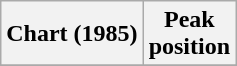<table class="wikitable sortable plainrowheaders" style="text-align:center">
<tr>
<th>Chart (1985)</th>
<th>Peak<br>position</th>
</tr>
<tr>
</tr>
</table>
